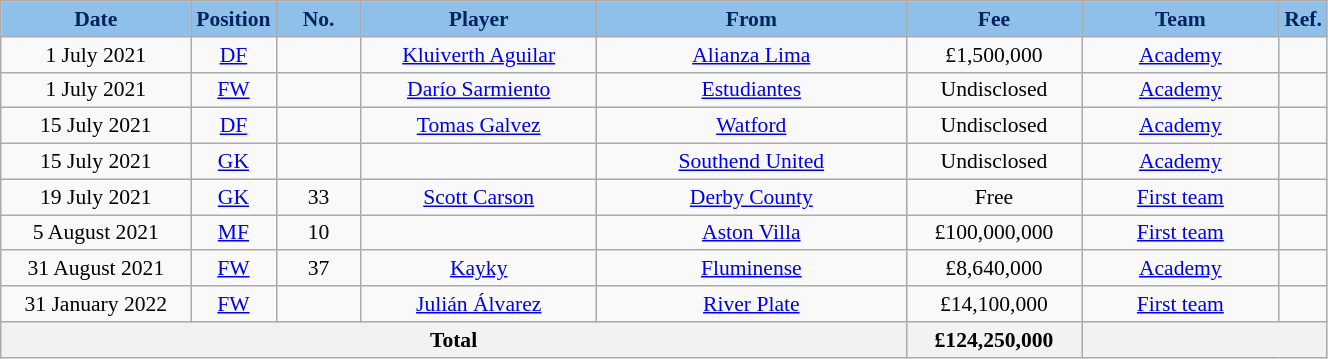<table class="wikitable" style="text-align:center; font-size:90%; ">
<tr>
<th style="background:#8FC0E9; color:#022360; width:120px;">Date</th>
<th style="background:#8FC0E9; color:#022360; width:50px;">Position</th>
<th style="background:#8FC0E9; color:#022360; width:50px;">No.</th>
<th style="background:#8FC0E9; color:#022360; width:150px;">Player</th>
<th style="background:#8FC0E9; color:#022360; width:200px;">From</th>
<th style="background:#8FC0E9; color:#022360; width:110px;">Fee</th>
<th style="background:#8FC0E9; color:#022360; width:125px;">Team</th>
<th style="background:#8FC0E9; color:#022360; width:25px;">Ref.</th>
</tr>
<tr>
<td>1 July 2021</td>
<td><a href='#'>DF</a></td>
<td></td>
<td> <a href='#'>Kluiverth Aguilar</a></td>
<td> <a href='#'>Alianza Lima</a></td>
<td>£1,500,000</td>
<td><a href='#'>Academy</a></td>
<td></td>
</tr>
<tr>
<td>1 July 2021</td>
<td><a href='#'>FW</a></td>
<td></td>
<td> <a href='#'>Darío Sarmiento</a></td>
<td> <a href='#'>Estudiantes</a></td>
<td>Undisclosed</td>
<td><a href='#'>Academy</a></td>
<td></td>
</tr>
<tr>
<td>15 July 2021</td>
<td><a href='#'>DF</a></td>
<td></td>
<td> <a href='#'>Tomas Galvez</a></td>
<td><a href='#'>Watford</a></td>
<td>Undisclosed</td>
<td><a href='#'>Academy</a></td>
<td></td>
</tr>
<tr>
<td>15 July 2021</td>
<td><a href='#'>GK</a></td>
<td></td>
<td></td>
<td><a href='#'>Southend United</a></td>
<td>Undisclosed</td>
<td><a href='#'>Academy</a></td>
<td></td>
</tr>
<tr>
<td>19 July 2021</td>
<td><a href='#'>GK</a></td>
<td>33</td>
<td> <a href='#'>Scott Carson</a></td>
<td><a href='#'>Derby County</a></td>
<td>Free</td>
<td><a href='#'>First team</a></td>
<td></td>
</tr>
<tr>
<td>5 August 2021</td>
<td><a href='#'>MF</a></td>
<td>10</td>
<td></td>
<td><a href='#'>Aston Villa</a></td>
<td>£100,000,000</td>
<td><a href='#'>First team</a></td>
<td></td>
</tr>
<tr>
<td>31 August 2021</td>
<td><a href='#'>FW</a></td>
<td>37</td>
<td> <a href='#'>Kayky</a></td>
<td> <a href='#'>Fluminense</a></td>
<td>£8,640,000</td>
<td><a href='#'>Academy</a></td>
<td></td>
</tr>
<tr>
<td>31 January 2022</td>
<td><a href='#'>FW</a></td>
<td></td>
<td> <a href='#'>Julián Álvarez</a></td>
<td> <a href='#'>River Plate</a></td>
<td>£14,100,000</td>
<td><a href='#'>First team</a></td>
<td></td>
</tr>
<tr>
<th colspan="5">Total</th>
<th colspan="1">£124,250,000</th>
<th colspan="2"></th>
</tr>
</table>
